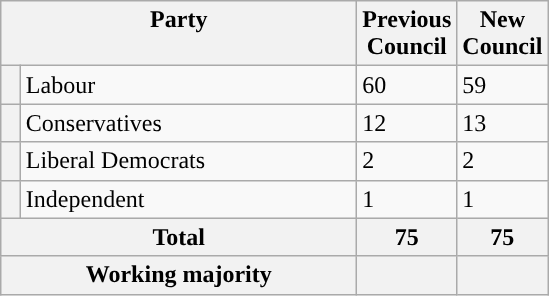<table class="wikitable">
<tr>
<th colspan="2" valign="top" style="width: 230px">Party</th>
<th valign="top" style="width: 30px">Previous Council</th>
<th valign="top" style="width: 30px">New Council</th>
</tr>
<tr>
<th style="background-color: "></th>
<td>Labour</td>
<td>60</td>
<td>59</td>
</tr>
<tr>
<th style="background-color: "></th>
<td>Conservatives</td>
<td>12</td>
<td>13</td>
</tr>
<tr>
<th style="background-color: "></th>
<td>Liberal Democrats</td>
<td>2</td>
<td>2</td>
</tr>
<tr>
<th style="background-color: "></th>
<td>Independent</td>
<td>1</td>
<td>1</td>
</tr>
<tr>
<th colspan="2">Total</th>
<th style="text-align: center">75</th>
<th>75</th>
</tr>
<tr>
<th colspan="2">Working majority</th>
<th></th>
<th></th>
</tr>
</table>
